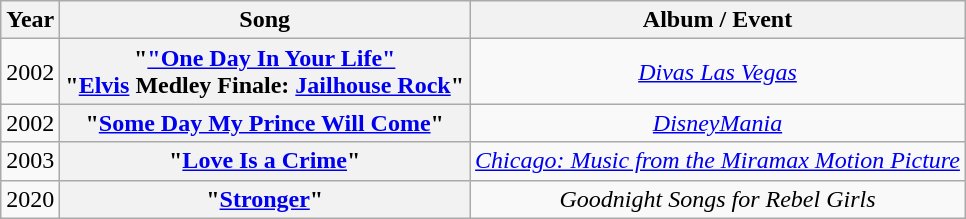<table class="wikitable plainrowheaders" style="text-align:center;">
<tr>
<th scope="col">Year</th>
<th scope="col">Song</th>
<th scope="col">Album / Event</th>
</tr>
<tr>
<td>2002</td>
<th scope="row">"<a href='#'>"One Day In Your Life"</a><br>"<a href='#'>Elvis</a> Medley Finale: <a href='#'>Jailhouse Rock</a>"</th>
<td><em><a href='#'>Divas Las Vegas</a></em></td>
</tr>
<tr>
<td>2002</td>
<th scope="row">"<a href='#'>Some Day My Prince Will Come</a>"</th>
<td><em><a href='#'>DisneyMania</a></em></td>
</tr>
<tr>
<td>2003</td>
<th scope="row">"<a href='#'>Love Is a Crime</a>"</th>
<td><em><a href='#'>Chicago: Music from the Miramax Motion Picture</a></em></td>
</tr>
<tr>
<td>2020</td>
<th scope="row">"<a href='#'>Stronger</a>"</th>
<td><em>Goodnight Songs for Rebel Girls</em></td>
</tr>
</table>
